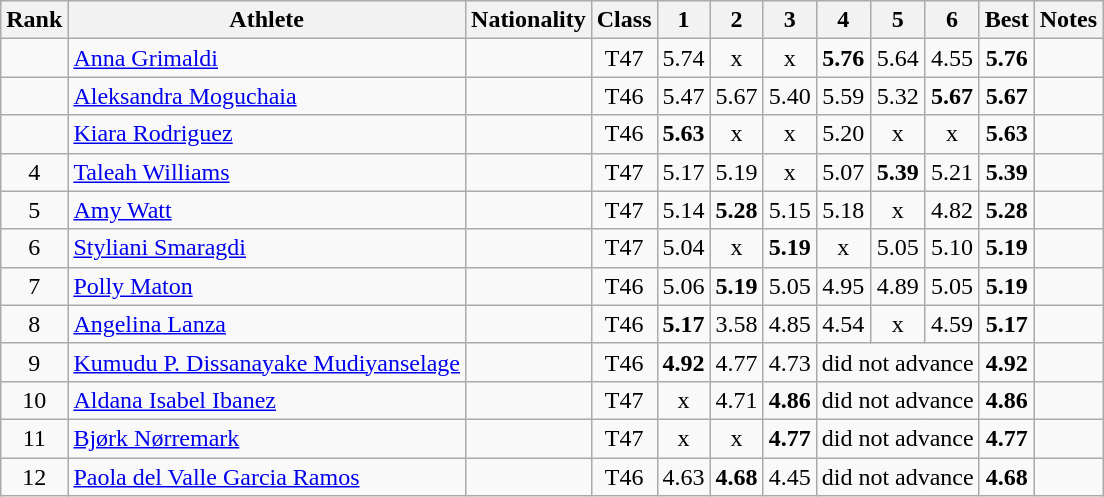<table class="wikitable sortable" style="text-align:center">
<tr>
<th>Rank</th>
<th>Athlete</th>
<th>Nationality</th>
<th>Class</th>
<th>1</th>
<th>2</th>
<th>3</th>
<th>4</th>
<th>5</th>
<th>6</th>
<th>Best</th>
<th>Notes</th>
</tr>
<tr>
<td></td>
<td align="left"><a href='#'>Anna Grimaldi</a></td>
<td align="left"></td>
<td>T47</td>
<td>5.74</td>
<td>x</td>
<td>x</td>
<td><strong>5.76</strong></td>
<td>5.64</td>
<td>4.55</td>
<td><strong>5.76</strong></td>
<td></td>
</tr>
<tr>
<td></td>
<td align="left"><a href='#'>Aleksandra Moguchaia</a></td>
<td align="left"></td>
<td>T46</td>
<td>5.47</td>
<td>5.67</td>
<td>5.40</td>
<td>5.59</td>
<td>5.32</td>
<td><strong>5.67</strong></td>
<td><strong>5.67</strong></td>
<td></td>
</tr>
<tr>
<td></td>
<td align="left"><a href='#'>Kiara Rodriguez</a></td>
<td align="left"></td>
<td>T46</td>
<td><strong>5.63</strong></td>
<td>x</td>
<td>x</td>
<td>5.20</td>
<td>x</td>
<td>x</td>
<td><strong>5.63</strong></td>
<td></td>
</tr>
<tr>
<td>4</td>
<td align="left"><a href='#'>Taleah Williams</a></td>
<td align="left"></td>
<td>T47</td>
<td>5.17</td>
<td>5.19</td>
<td>x</td>
<td>5.07</td>
<td><strong>5.39</strong></td>
<td>5.21</td>
<td><strong>5.39</strong></td>
<td></td>
</tr>
<tr>
<td>5</td>
<td align="left"><a href='#'>Amy Watt</a></td>
<td align="left"></td>
<td>T47</td>
<td>5.14</td>
<td><strong>5.28</strong></td>
<td>5.15</td>
<td>5.18</td>
<td>x</td>
<td>4.82</td>
<td><strong>5.28</strong></td>
<td></td>
</tr>
<tr>
<td>6</td>
<td align="left"><a href='#'>Styliani Smaragdi</a></td>
<td align="left"></td>
<td>T47</td>
<td>5.04</td>
<td>x</td>
<td><strong>5.19</strong></td>
<td>x</td>
<td>5.05</td>
<td>5.10</td>
<td><strong>5.19</strong></td>
<td></td>
</tr>
<tr>
<td>7</td>
<td align="left"><a href='#'>Polly Maton</a></td>
<td align="left"></td>
<td>T46</td>
<td>5.06</td>
<td><strong>5.19</strong></td>
<td>5.05</td>
<td>4.95</td>
<td>4.89</td>
<td>5.05</td>
<td><strong>5.19</strong></td>
<td></td>
</tr>
<tr>
<td>8</td>
<td align="left"><a href='#'>Angelina Lanza</a></td>
<td align="left"></td>
<td>T46</td>
<td><strong>5.17</strong></td>
<td>3.58</td>
<td>4.85</td>
<td>4.54</td>
<td>x</td>
<td>4.59</td>
<td><strong>5.17</strong></td>
<td></td>
</tr>
<tr>
<td>9</td>
<td align="left"><a href='#'>Kumudu P. Dissanayake Mudiyanselage</a></td>
<td align="left"></td>
<td>T46</td>
<td><strong>4.92</strong></td>
<td>4.77</td>
<td>4.73</td>
<td colspan="3">did not advance</td>
<td><strong>4.92</strong></td>
<td></td>
</tr>
<tr>
<td>10</td>
<td align="left"><a href='#'>Aldana Isabel Ibanez</a></td>
<td align="left"></td>
<td>T47</td>
<td>x</td>
<td>4.71</td>
<td><strong>4.86</strong></td>
<td colspan="3">did not advance</td>
<td><strong>4.86</strong></td>
<td></td>
</tr>
<tr>
<td>11</td>
<td align="left"><a href='#'>Bjørk Nørremark</a></td>
<td align="left"></td>
<td>T47</td>
<td>x</td>
<td>x</td>
<td><strong>4.77</strong></td>
<td colspan="3">did not advance</td>
<td><strong>4.77</strong></td>
<td></td>
</tr>
<tr>
<td>12</td>
<td align="left"><a href='#'>Paola del Valle Garcia Ramos</a></td>
<td align="left"></td>
<td>T46</td>
<td>4.63</td>
<td><strong>4.68</strong></td>
<td>4.45</td>
<td colspan="3">did not advance</td>
<td><strong>4.68</strong></td>
<td></td>
</tr>
</table>
